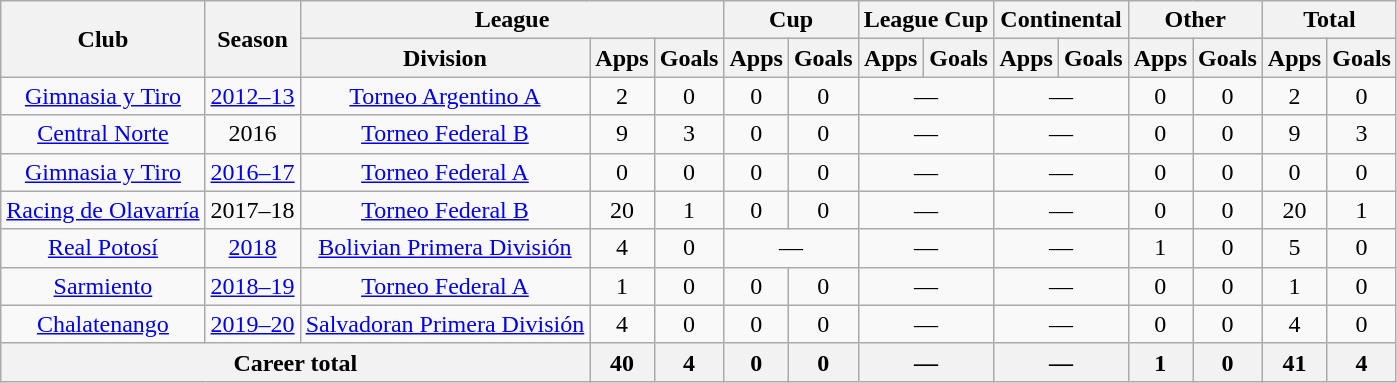<table class="wikitable" style="text-align:center">
<tr>
<th rowspan="2">Club</th>
<th rowspan="2">Season</th>
<th colspan="3">League</th>
<th colspan="2">Cup</th>
<th colspan="2">League Cup</th>
<th colspan="2">Continental</th>
<th colspan="2">Other</th>
<th colspan="2">Total</th>
</tr>
<tr>
<th>Division</th>
<th>Apps</th>
<th>Goals</th>
<th>Apps</th>
<th>Goals</th>
<th>Apps</th>
<th>Goals</th>
<th>Apps</th>
<th>Goals</th>
<th>Apps</th>
<th>Goals</th>
<th>Apps</th>
<th>Goals</th>
</tr>
<tr>
<td rowspan="1"><a href='#'>Gimnasia y Tiro</a></td>
<td><a href='#'>2012–13</a></td>
<td rowspan="1"><a href='#'>Torneo Argentino A</a></td>
<td>2</td>
<td>0</td>
<td>0</td>
<td>0</td>
<td colspan="2">—</td>
<td colspan="2">—</td>
<td>0</td>
<td>0</td>
<td>2</td>
<td>0</td>
</tr>
<tr>
<td rowspan="1"><a href='#'>Central Norte</a></td>
<td>2016</td>
<td rowspan="1"><a href='#'>Torneo Federal B</a></td>
<td>9</td>
<td>3</td>
<td>0</td>
<td>0</td>
<td colspan="2">—</td>
<td colspan="2">—</td>
<td>0</td>
<td>0</td>
<td>9</td>
<td>3</td>
</tr>
<tr>
<td rowspan="1"><a href='#'>Gimnasia y Tiro</a></td>
<td><a href='#'>2016–17</a></td>
<td rowspan="1"><a href='#'>Torneo Federal A</a></td>
<td>0</td>
<td>0</td>
<td>0</td>
<td>0</td>
<td colspan="2">—</td>
<td colspan="2">—</td>
<td>0</td>
<td>0</td>
<td>0</td>
<td>0</td>
</tr>
<tr>
<td rowspan="1"><a href='#'>Racing de Olavarría</a></td>
<td>2017–18</td>
<td rowspan="1"><a href='#'>Torneo Federal B</a></td>
<td>20</td>
<td>1</td>
<td>0</td>
<td>0</td>
<td colspan="2">—</td>
<td colspan="2">—</td>
<td>0</td>
<td>0</td>
<td>20</td>
<td>1</td>
</tr>
<tr>
<td rowspan="1"><a href='#'>Real Potosí</a></td>
<td><a href='#'>2018</a></td>
<td rowspan="1"><a href='#'>Bolivian Primera División</a></td>
<td>4</td>
<td>0</td>
<td colspan="2">—</td>
<td colspan="2">—</td>
<td colspan="2">—</td>
<td>1</td>
<td>0</td>
<td>5</td>
<td>0</td>
</tr>
<tr>
<td rowspan="1"><a href='#'>Sarmiento</a></td>
<td><a href='#'>2018–19</a></td>
<td rowspan="1"><a href='#'>Torneo Federal A</a></td>
<td>1</td>
<td>0</td>
<td>0</td>
<td>0</td>
<td colspan="2">—</td>
<td colspan="2">—</td>
<td>0</td>
<td>0</td>
<td>1</td>
<td>0</td>
</tr>
<tr>
<td rowspan="1"><a href='#'>Chalatenango</a></td>
<td><a href='#'>2019–20</a></td>
<td rowspan="1"><a href='#'>Salvadoran Primera División</a></td>
<td>4</td>
<td>0</td>
<td>0</td>
<td>0</td>
<td colspan="2">—</td>
<td colspan="2">—</td>
<td>0</td>
<td>0</td>
<td>4</td>
<td>0</td>
</tr>
<tr>
<th colspan="3">Career total</th>
<th>40</th>
<th>4</th>
<th>0</th>
<th>0</th>
<th colspan="2">—</th>
<th colspan="2">—</th>
<th>1</th>
<th>0</th>
<th>41</th>
<th>4</th>
</tr>
</table>
